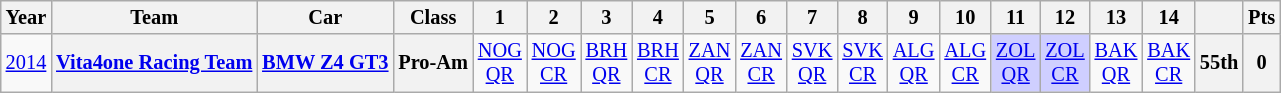<table class="wikitable" border="1" style="text-align:center; font-size:85%;">
<tr>
<th>Year</th>
<th>Team</th>
<th>Car</th>
<th>Class</th>
<th>1</th>
<th>2</th>
<th>3</th>
<th>4</th>
<th>5</th>
<th>6</th>
<th>7</th>
<th>8</th>
<th>9</th>
<th>10</th>
<th>11</th>
<th>12</th>
<th>13</th>
<th>14</th>
<th></th>
<th>Pts</th>
</tr>
<tr>
<td><a href='#'>2014</a></td>
<th nowrap><a href='#'>Vita4one Racing Team</a></th>
<th nowrap><a href='#'>BMW Z4 GT3</a></th>
<th nowrap>Pro-Am</th>
<td><a href='#'>NOG<br>QR</a></td>
<td><a href='#'>NOG<br>CR</a></td>
<td><a href='#'>BRH<br>QR</a></td>
<td><a href='#'>BRH<br>CR</a></td>
<td><a href='#'>ZAN<br>QR</a></td>
<td><a href='#'>ZAN<br>CR</a></td>
<td><a href='#'>SVK<br>QR</a></td>
<td><a href='#'>SVK<br>CR</a></td>
<td><a href='#'>ALG<br>QR</a></td>
<td><a href='#'>ALG<br>CR</a></td>
<td style="background:#CFCFFF;"><a href='#'>ZOL<br>QR</a><br></td>
<td style="background:#CFCFFF;"><a href='#'>ZOL<br>CR</a><br></td>
<td><a href='#'>BAK<br>QR</a></td>
<td><a href='#'>BAK<br>CR</a></td>
<th>55th</th>
<th>0</th>
</tr>
</table>
